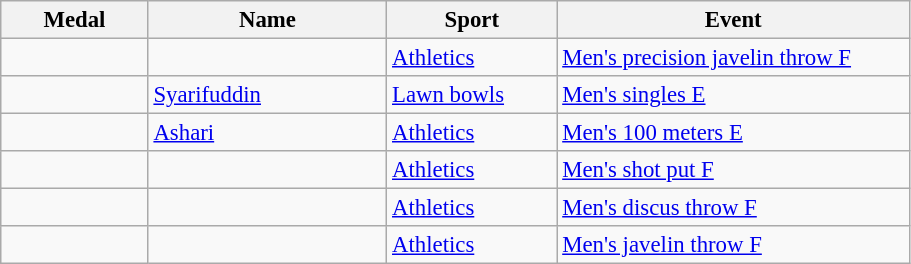<table class="wikitable sortable" style="font-size:95%">
<tr>
<th style="width:6em">Medal</th>
<th style="width:10em">Name</th>
<th style="width:7em">Sport</th>
<th style="width:15em">Event</th>
</tr>
<tr>
<td></td>
<td></td>
<td> <a href='#'>Athletics</a></td>
<td><a href='#'>Men's precision javelin throw F</a></td>
</tr>
<tr>
<td></td>
<td><a href='#'>Syarifuddin</a></td>
<td> <a href='#'>Lawn bowls</a></td>
<td><a href='#'>Men's singles E</a></td>
</tr>
<tr>
<td></td>
<td><a href='#'>Ashari</a></td>
<td> <a href='#'>Athletics</a></td>
<td><a href='#'>Men's 100 meters E</a></td>
</tr>
<tr>
<td></td>
<td></td>
<td> <a href='#'>Athletics</a></td>
<td><a href='#'>Men's shot put F</a></td>
</tr>
<tr>
<td></td>
<td></td>
<td> <a href='#'>Athletics</a></td>
<td><a href='#'>Men's discus throw F</a></td>
</tr>
<tr>
<td></td>
<td></td>
<td> <a href='#'>Athletics</a></td>
<td><a href='#'>Men's javelin throw F</a></td>
</tr>
</table>
